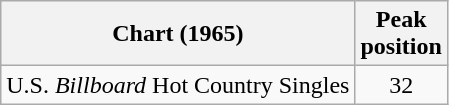<table class="wikitable sortable">
<tr>
<th align="left">Chart (1965)</th>
<th style="text-align:center;">Peak<br>position</th>
</tr>
<tr>
<td align="left">U.S. <em>Billboard</em> Hot Country Singles</td>
<td style="text-align:center;">32</td>
</tr>
</table>
